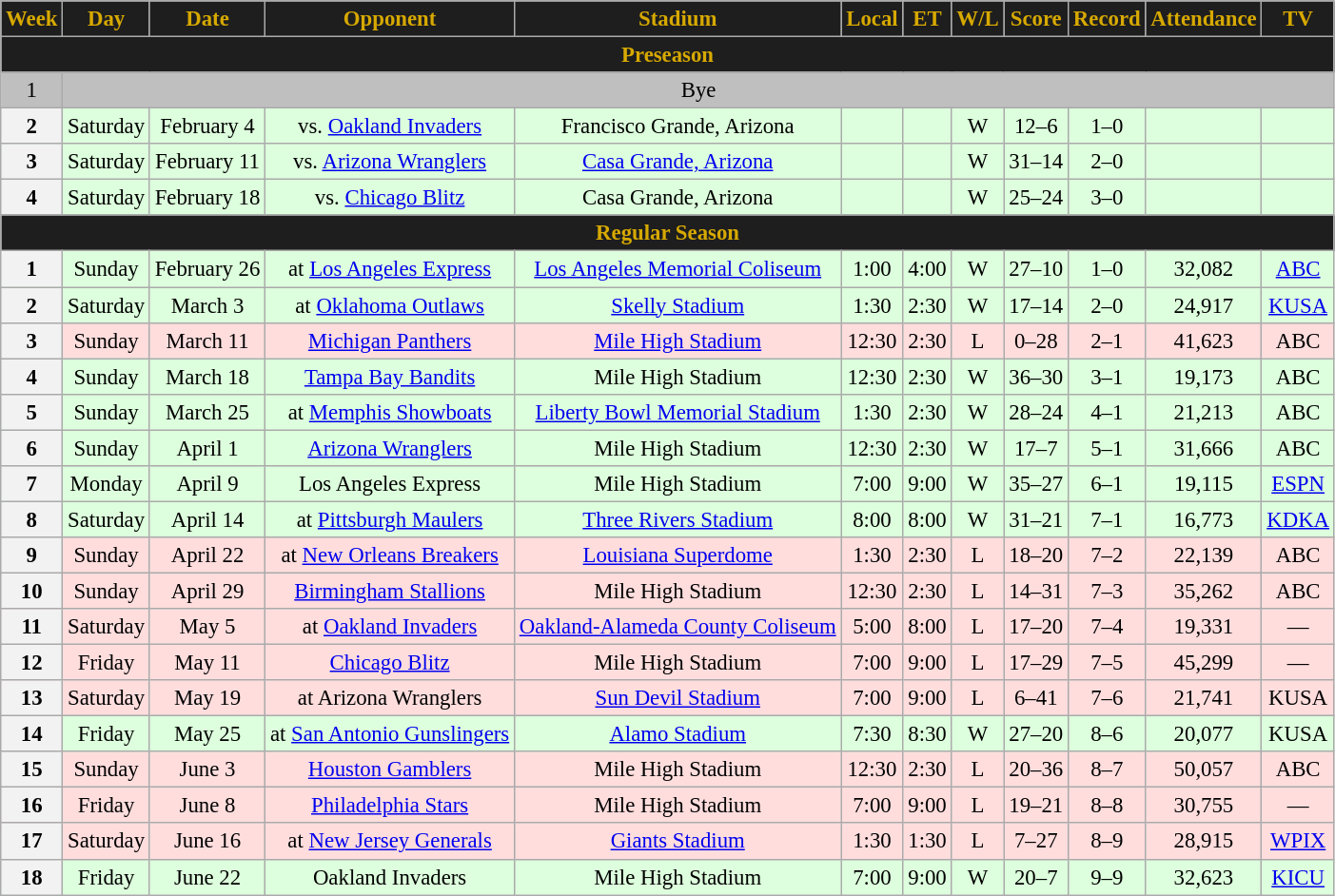<table class="wikitable" style="font-size:95%; text-align:center;">
<tr>
<th style="background:#1E1E1E; color:#D7A900;">Week</th>
<th style="background:#1E1E1E; color:#D7A900;">Day</th>
<th style="background:#1E1E1E; color:#D7A900;">Date</th>
<th style="background:#1E1E1E; color:#D7A900;">Opponent</th>
<th style="background:#1E1E1E; color:#D7A900;">Stadium</th>
<th style="background:#1E1E1E; color:#D7A900;">Local</th>
<th style="background:#1E1E1E; color:#D7A900;">ET</th>
<th style="background:#1E1E1E; color:#D7A900;">W/L</th>
<th style="background:#1E1E1E; color:#D7A900;">Score</th>
<th style="background:#1E1E1E; color:#D7A900;">Record</th>
<th style="background:#1E1E1E; color:#D7A900;">Attendance</th>
<th style="background:#1E1E1E; color:#D7A900;">TV</th>
</tr>
<tr>
<td style="background:#1E1E1E; color:#D7A900;text-align:center;" colspan=12><strong>Preseason</strong></td>
</tr>
<tr style="text-align:center; background:#BFBFBF;">
<td>1</td>
<td colspan=11>Bye</td>
</tr>
<tr bgcolor="#ddffdd">
<th>2</th>
<td>Saturday</td>
<td>February 4</td>
<td>vs. <a href='#'>Oakland Invaders</a></td>
<td>Francisco Grande, Arizona</td>
<td></td>
<td></td>
<td>W</td>
<td>12–6</td>
<td>1–0</td>
<td></td>
<td></td>
</tr>
<tr bgcolor="#ddffdd">
<th>3</th>
<td>Saturday</td>
<td>February 11</td>
<td>vs. <a href='#'>Arizona Wranglers</a></td>
<td><a href='#'>Casa Grande, Arizona</a></td>
<td></td>
<td></td>
<td>W</td>
<td>31–14</td>
<td>2–0</td>
<td></td>
<td></td>
</tr>
<tr bgcolor="#ddffdd">
<th>4</th>
<td>Saturday</td>
<td>February 18</td>
<td>vs. <a href='#'>Chicago Blitz</a></td>
<td>Casa Grande, Arizona</td>
<td></td>
<td></td>
<td>W</td>
<td>25–24</td>
<td>3–0</td>
<td></td>
<td></td>
</tr>
<tr>
<td style="background:#1E1E1E; color:#D7A900;text-align:center;" colspan=12><strong>Regular Season</strong></td>
</tr>
<tr bgcolor="#ddffdd">
<th>1</th>
<td>Sunday</td>
<td>February 26</td>
<td>at <a href='#'>Los Angeles Express</a></td>
<td><a href='#'>Los Angeles Memorial Coliseum</a></td>
<td>1:00</td>
<td>4:00</td>
<td>W</td>
<td>27–10</td>
<td>1–0</td>
<td>32,082</td>
<td><a href='#'>ABC</a></td>
</tr>
<tr bgcolor="#ddffdd">
<th>2</th>
<td>Saturday</td>
<td>March 3</td>
<td>at <a href='#'>Oklahoma Outlaws</a></td>
<td><a href='#'>Skelly Stadium</a></td>
<td>1:30</td>
<td>2:30</td>
<td>W</td>
<td>17–14 </td>
<td>2–0</td>
<td>24,917</td>
<td><a href='#'>KUSA</a></td>
</tr>
<tr bgcolor="#ffdddd">
<th>3</th>
<td>Sunday</td>
<td>March 11</td>
<td><a href='#'>Michigan Panthers</a></td>
<td><a href='#'>Mile High Stadium</a></td>
<td>12:30</td>
<td>2:30</td>
<td>L</td>
<td>0–28</td>
<td>2–1</td>
<td>41,623</td>
<td>ABC</td>
</tr>
<tr bgcolor="#ddffdd">
<th>4</th>
<td>Sunday</td>
<td>March 18</td>
<td><a href='#'>Tampa Bay Bandits</a></td>
<td>Mile High Stadium</td>
<td>12:30</td>
<td>2:30</td>
<td>W</td>
<td>36–30</td>
<td>3–1</td>
<td>19,173</td>
<td>ABC</td>
</tr>
<tr bgcolor="#ddffdd">
<th>5</th>
<td>Sunday</td>
<td>March 25</td>
<td>at <a href='#'>Memphis Showboats</a></td>
<td><a href='#'>Liberty Bowl Memorial Stadium</a></td>
<td>1:30</td>
<td>2:30</td>
<td>W</td>
<td>28–24</td>
<td>4–1</td>
<td>21,213</td>
<td>ABC</td>
</tr>
<tr bgcolor="#ddffdd">
<th>6</th>
<td>Sunday</td>
<td>April 1</td>
<td><a href='#'>Arizona Wranglers</a></td>
<td>Mile High Stadium</td>
<td>12:30</td>
<td>2:30</td>
<td>W</td>
<td>17–7</td>
<td>5–1</td>
<td>31,666</td>
<td>ABC</td>
</tr>
<tr bgcolor="#ddffdd">
<th>7</th>
<td>Monday</td>
<td>April 9</td>
<td>Los Angeles Express</td>
<td>Mile High Stadium</td>
<td>7:00</td>
<td>9:00</td>
<td>W</td>
<td>35–27</td>
<td>6–1</td>
<td>19,115</td>
<td><a href='#'>ESPN</a></td>
</tr>
<tr bgcolor="#ddffdd">
<th>8</th>
<td>Saturday</td>
<td>April 14</td>
<td>at <a href='#'>Pittsburgh Maulers</a></td>
<td><a href='#'>Three Rivers Stadium</a></td>
<td>8:00</td>
<td>8:00</td>
<td>W</td>
<td>31–21</td>
<td>7–1</td>
<td>16,773</td>
<td><a href='#'>KDKA</a></td>
</tr>
<tr bgcolor="#ffdddd">
<th>9</th>
<td>Sunday</td>
<td>April 22</td>
<td>at <a href='#'>New Orleans Breakers</a></td>
<td><a href='#'>Louisiana Superdome</a></td>
<td>1:30</td>
<td>2:30</td>
<td>L</td>
<td>18–20</td>
<td>7–2</td>
<td>22,139</td>
<td>ABC</td>
</tr>
<tr bgcolor="#ffdddd">
<th>10</th>
<td>Sunday</td>
<td>April 29</td>
<td><a href='#'>Birmingham Stallions</a></td>
<td>Mile High Stadium</td>
<td>12:30</td>
<td>2:30</td>
<td>L</td>
<td>14–31</td>
<td>7–3</td>
<td>35,262</td>
<td>ABC</td>
</tr>
<tr bgcolor="#ffdddd">
<th>11</th>
<td>Saturday</td>
<td>May 5</td>
<td>at <a href='#'>Oakland Invaders</a></td>
<td><a href='#'>Oakland-Alameda County Coliseum</a></td>
<td>5:00</td>
<td>8:00</td>
<td>L</td>
<td>17–20 </td>
<td>7–4</td>
<td>19,331</td>
<td>—</td>
</tr>
<tr bgcolor="#ffdddd">
<th>12</th>
<td>Friday</td>
<td>May 11</td>
<td><a href='#'>Chicago Blitz</a></td>
<td>Mile High Stadium</td>
<td>7:00</td>
<td>9:00</td>
<td>L</td>
<td>17–29</td>
<td>7–5</td>
<td>45,299</td>
<td>—</td>
</tr>
<tr bgcolor="#ffdddd">
<th>13</th>
<td>Saturday</td>
<td>May 19</td>
<td>at Arizona Wranglers</td>
<td><a href='#'>Sun Devil Stadium</a></td>
<td>7:00</td>
<td>9:00</td>
<td>L</td>
<td>6–41</td>
<td>7–6</td>
<td>21,741</td>
<td>KUSA</td>
</tr>
<tr bgcolor="#ddffdd">
<th>14</th>
<td>Friday</td>
<td>May 25</td>
<td>at <a href='#'>San Antonio Gunslingers</a></td>
<td><a href='#'>Alamo Stadium</a></td>
<td>7:30</td>
<td>8:30</td>
<td>W</td>
<td>27–20</td>
<td>8–6</td>
<td>20,077</td>
<td>KUSA</td>
</tr>
<tr bgcolor="#ffdddd">
<th>15</th>
<td>Sunday</td>
<td>June  3</td>
<td><a href='#'>Houston Gamblers</a></td>
<td>Mile High Stadium</td>
<td>12:30</td>
<td>2:30</td>
<td>L</td>
<td>20–36</td>
<td>8–7</td>
<td>50,057</td>
<td>ABC</td>
</tr>
<tr bgcolor="#ffdddd">
<th>16</th>
<td>Friday</td>
<td>June 8</td>
<td><a href='#'>Philadelphia Stars</a></td>
<td>Mile High Stadium</td>
<td>7:00</td>
<td>9:00</td>
<td>L</td>
<td>19–21</td>
<td>8–8</td>
<td>30,755</td>
<td>—</td>
</tr>
<tr bgcolor="#ffdddd">
<th>17</th>
<td>Saturday</td>
<td>June 16</td>
<td>at <a href='#'>New Jersey Generals</a></td>
<td><a href='#'>Giants Stadium</a></td>
<td>1:30</td>
<td>1:30</td>
<td>L</td>
<td>7–27</td>
<td>8–9</td>
<td>28,915</td>
<td><a href='#'>WPIX</a></td>
</tr>
<tr bgcolor="#ddffdd">
<th>18</th>
<td>Friday</td>
<td>June 22</td>
<td>Oakland Invaders</td>
<td>Mile High Stadium</td>
<td>7:00</td>
<td>9:00</td>
<td>W</td>
<td>20–7</td>
<td>9–9</td>
<td>32,623</td>
<td><a href='#'>KICU</a></td>
</tr>
</table>
